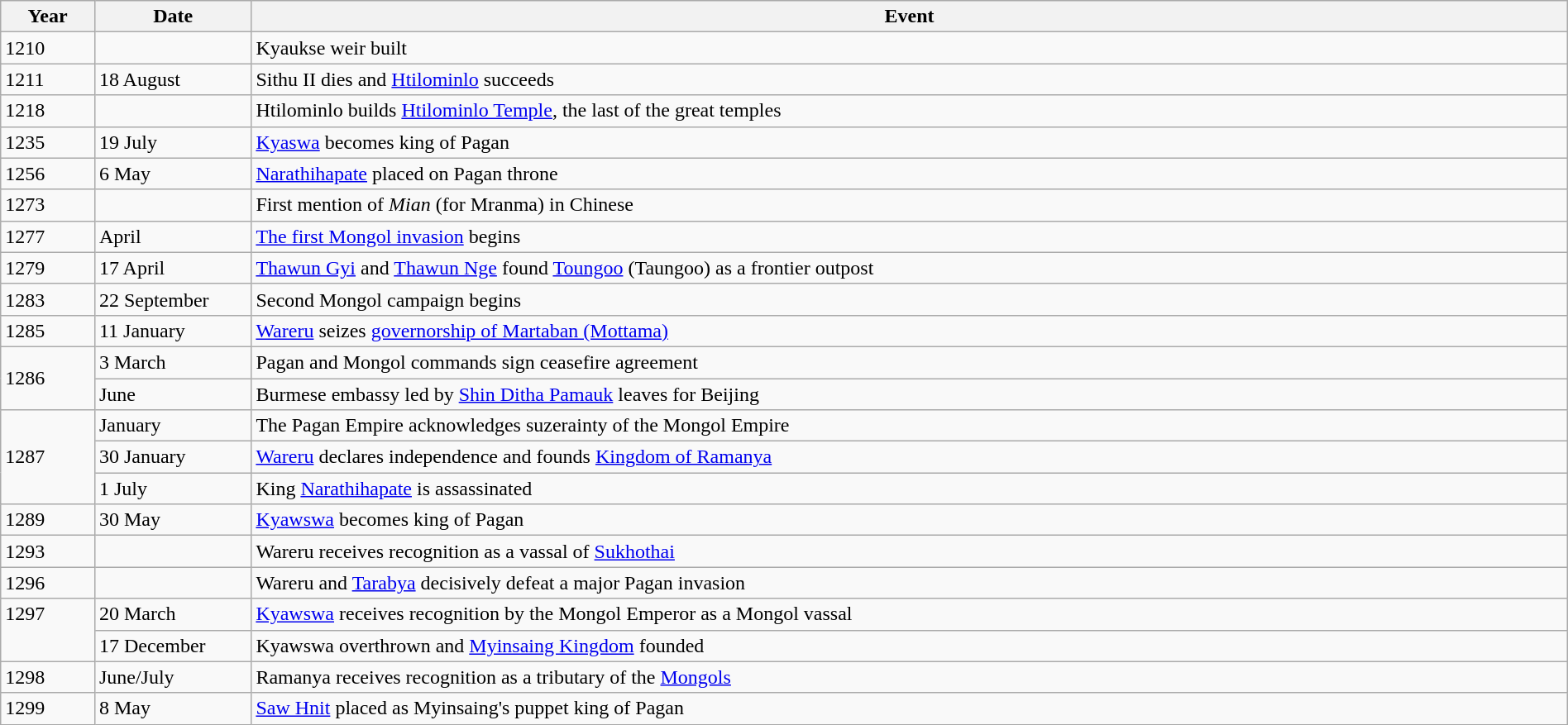<table class="wikitable" width="100%">
<tr>
<th style="width:6%">Year</th>
<th style="width:10%">Date</th>
<th>Event</th>
</tr>
<tr>
<td>1210</td>
<td></td>
<td>Kyaukse weir built</td>
</tr>
<tr>
<td>1211</td>
<td>18 August</td>
<td>Sithu II dies and <a href='#'>Htilominlo</a> succeeds</td>
</tr>
<tr>
<td>1218</td>
<td></td>
<td>Htilominlo builds <a href='#'>Htilominlo Temple</a>, the last of the great temples</td>
</tr>
<tr>
<td>1235</td>
<td>19 July</td>
<td><a href='#'>Kyaswa</a> becomes king of Pagan</td>
</tr>
<tr>
<td>1256</td>
<td>6 May</td>
<td><a href='#'>Narathihapate</a> placed on Pagan throne</td>
</tr>
<tr>
<td>1273</td>
<td></td>
<td>First mention of <em>Mian</em> (for Mranma) in Chinese</td>
</tr>
<tr>
<td>1277</td>
<td>April</td>
<td><a href='#'>The first Mongol invasion</a> begins</td>
</tr>
<tr>
<td>1279</td>
<td>17 April</td>
<td><a href='#'>Thawun Gyi</a> and <a href='#'>Thawun Nge</a> found <a href='#'>Toungoo</a> (Taungoo) as a frontier outpost</td>
</tr>
<tr>
<td>1283</td>
<td>22 September</td>
<td>Second Mongol campaign begins</td>
</tr>
<tr>
<td>1285</td>
<td> 11 January</td>
<td><a href='#'>Wareru</a> seizes <a href='#'>governorship of Martaban (Mottama)</a></td>
</tr>
<tr>
<td rowspan="2">1286</td>
<td>3 March</td>
<td>Pagan and Mongol commands sign ceasefire agreement</td>
</tr>
<tr>
<td>June</td>
<td>Burmese embassy led by <a href='#'>Shin Ditha Pamauk</a> leaves for Beijing</td>
</tr>
<tr>
<td rowspan="3">1287</td>
<td>January</td>
<td>The Pagan Empire acknowledges suzerainty of the Mongol Empire</td>
</tr>
<tr>
<td>30 January</td>
<td><a href='#'>Wareru</a> declares independence and founds <a href='#'>Kingdom of Ramanya</a></td>
</tr>
<tr>
<td>1 July</td>
<td>King <a href='#'>Narathihapate</a> is assassinated</td>
</tr>
<tr>
<td>1289</td>
<td>30 May</td>
<td><a href='#'>Kyawswa</a> becomes king of Pagan</td>
</tr>
<tr>
<td>1293</td>
<td></td>
<td>Wareru receives recognition as a vassal of <a href='#'>Sukhothai</a></td>
</tr>
<tr>
<td>1296</td>
<td></td>
<td>Wareru and <a href='#'>Tarabya</a> decisively defeat a major Pagan invasion</td>
</tr>
<tr>
<td rowspan="2" valign="top">1297</td>
<td>20 March</td>
<td><a href='#'>Kyawswa</a> receives recognition by the Mongol Emperor as a Mongol vassal</td>
</tr>
<tr>
<td>17 December</td>
<td>Kyawswa overthrown and <a href='#'>Myinsaing Kingdom</a> founded</td>
</tr>
<tr>
<td>1298</td>
<td>June/July</td>
<td>Ramanya receives recognition as a tributary of the <a href='#'>Mongols</a></td>
</tr>
<tr>
<td>1299</td>
<td>8 May</td>
<td><a href='#'>Saw Hnit</a> placed as Myinsaing's puppet king of Pagan</td>
</tr>
</table>
